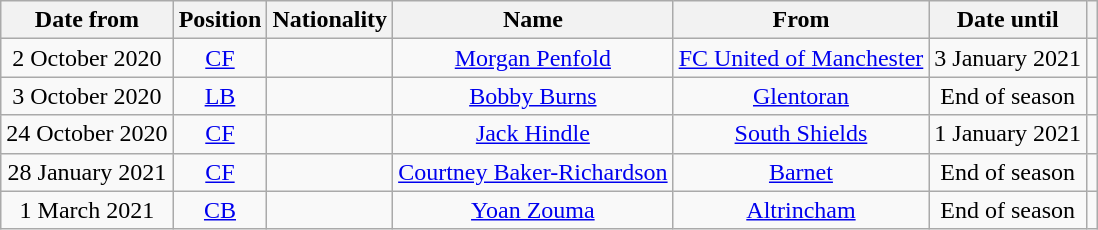<table class="wikitable" style="text-align:center;">
<tr>
<th>Date from</th>
<th>Position</th>
<th>Nationality</th>
<th>Name</th>
<th>From</th>
<th>Date until</th>
<th></th>
</tr>
<tr>
<td>2 October 2020</td>
<td><a href='#'>CF</a></td>
<td></td>
<td><a href='#'>Morgan Penfold</a></td>
<td> <a href='#'>FC United of Manchester</a></td>
<td>3 January 2021</td>
<td></td>
</tr>
<tr>
<td>3 October 2020</td>
<td><a href='#'>LB</a></td>
<td></td>
<td><a href='#'>Bobby Burns</a></td>
<td> <a href='#'>Glentoran</a></td>
<td>End of season</td>
<td></td>
</tr>
<tr>
<td>24 October 2020</td>
<td><a href='#'>CF</a></td>
<td></td>
<td><a href='#'>Jack Hindle</a></td>
<td> <a href='#'>South Shields</a></td>
<td>1 January 2021</td>
<td></td>
</tr>
<tr>
<td>28 January 2021</td>
<td><a href='#'>CF</a></td>
<td></td>
<td><a href='#'>Courtney Baker-Richardson</a></td>
<td> <a href='#'>Barnet</a></td>
<td>End of season</td>
<td></td>
</tr>
<tr>
<td>1 March 2021</td>
<td><a href='#'>CB</a></td>
<td></td>
<td><a href='#'>Yoan Zouma</a></td>
<td> <a href='#'>Altrincham</a></td>
<td>End of season</td>
<td></td>
</tr>
</table>
